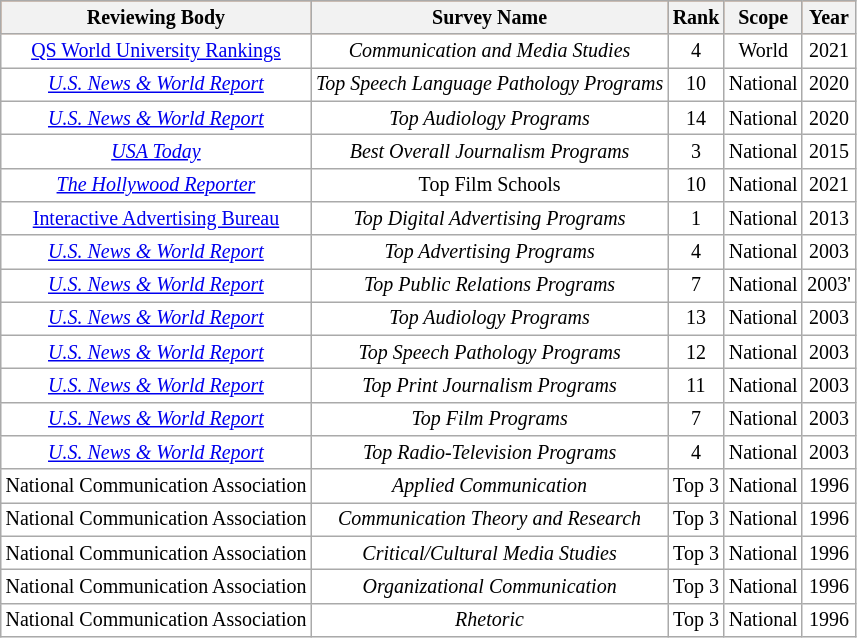<table style="float:center; font-size: smaller" class="wikitable">
<tr style="text-align:center; color:#000; background:#d2691e; padding:0.3em;">
<th>Reviewing Body</th>
<th>Survey Name</th>
<th>Rank</th>
<th>Scope</th>
<th>Year</th>
</tr>
<tr style="text-align:center; color:#000; background:#fff; padding:0.3em;">
<td><a href='#'>QS World University Rankings</a></td>
<td><em>Communication and Media Studies</em></td>
<td>4</td>
<td>World</td>
<td>2021</td>
</tr>
<tr style="text-align:center; color:#000; background:#fff; padding:0.3em;">
<td><em><a href='#'>U.S. News & World Report</a></em></td>
<td><em>Top Speech Language Pathology Programs</em></td>
<td>10</td>
<td>National</td>
<td>2020</td>
</tr>
<tr style="text-align:center; color:#000; background:#fff; padding:0.3em;">
<td><em><a href='#'>U.S. News & World Report</a></em></td>
<td><em>Top Audiology Programs</em></td>
<td>14</td>
<td>National</td>
<td>2020</td>
</tr>
<tr style="text-align:center; color:#000; background:#fff; padding:0.3em;">
<td><em><a href='#'>USA Today</a></em></td>
<td><em>Best Overall Journalism Programs</em></td>
<td>3</td>
<td>National</td>
<td>2015</td>
</tr>
<tr style="text-align:center; color:#000; background:#fff; padding:0.3em;">
<td><em><a href='#'>The Hollywood Reporter</a></em></td>
<td>Top Film Schools</td>
<td>10</td>
<td>National</td>
<td>2021</td>
</tr>
<tr style="text-align:center; color:#000; background:#fff; padding:0.3em;">
<td><a href='#'>Interactive Advertising Bureau</a></td>
<td><em>Top Digital Advertising Programs</em></td>
<td>1</td>
<td>National</td>
<td>2013</td>
</tr>
<tr style="text-align:center; color:#000; background:#fff; padding:0.3em;">
<td><em><a href='#'>U.S. News & World Report</a></em></td>
<td><em>Top Advertising Programs</em></td>
<td>4</td>
<td>National</td>
<td>2003</td>
</tr>
<tr style="text-align:center; color:#000; background:#fff; padding:0.3em;">
<td><em><a href='#'>U.S. News & World Report</a></em></td>
<td><em>Top Public Relations Programs</em></td>
<td>7</td>
<td>National</td>
<td>2003'</td>
</tr>
<tr style="text-align:center; color:#000; background:#fff; padding:0.3em;">
<td><em><a href='#'>U.S. News & World Report</a></em></td>
<td><em>Top Audiology Programs</em></td>
<td>13</td>
<td>National</td>
<td>2003</td>
</tr>
<tr style="text-align:center; color:#000; background:#fff; padding:0.3em;">
<td><em><a href='#'>U.S. News & World Report</a></em></td>
<td><em>Top Speech Pathology Programs</em></td>
<td>12</td>
<td>National</td>
<td>2003</td>
</tr>
<tr style="text-align:center; color:#000; background:#fff; padding:0.3em;">
<td><em><a href='#'>U.S. News & World Report</a></em></td>
<td><em>Top Print Journalism Programs</em></td>
<td>11</td>
<td>National</td>
<td>2003</td>
</tr>
<tr style="text-align:center; color:#000; background:#fff; padding:0.3em;">
<td><em><a href='#'>U.S. News & World Report</a></em></td>
<td><em>Top Film Programs</em></td>
<td>7</td>
<td>National</td>
<td>2003</td>
</tr>
<tr style="text-align:center; color:#000; background:#fff; padding:0.3em;">
<td><em><a href='#'>U.S. News & World Report</a></em></td>
<td><em>Top Radio-Television Programs</em></td>
<td>4</td>
<td>National</td>
<td>2003</td>
</tr>
<tr style="text-align:center; color:#000; background:#fff; padding:0.3em;">
<td>National Communication Association</td>
<td><em>Applied Communication</em></td>
<td>Top 3</td>
<td>National</td>
<td>1996</td>
</tr>
<tr style="text-align:center; color:#000; background:#fff; padding:0.3em;">
<td>National Communication Association</td>
<td><em>Communication Theory and Research</em></td>
<td>Top 3</td>
<td>National</td>
<td>1996</td>
</tr>
<tr style="text-align:center; color:#000; background:#fff; padding:0.3em;">
<td>National Communication Association</td>
<td><em>Critical/Cultural Media Studies</em></td>
<td>Top 3</td>
<td>National</td>
<td>1996</td>
</tr>
<tr style="text-align:center; color:#000; background:#fff; padding:0.3em;">
<td>National Communication Association</td>
<td><em>Organizational Communication</em></td>
<td>Top 3</td>
<td>National</td>
<td>1996</td>
</tr>
<tr style="text-align:center; color:#000; background:#fff; padding:0.3em;">
<td>National Communication Association</td>
<td><em>Rhetoric</em></td>
<td>Top 3</td>
<td>National</td>
<td>1996</td>
</tr>
</table>
